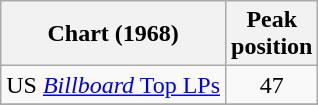<table class="wikitable">
<tr>
<th>Chart (1968)</th>
<th>Peak<br>position</th>
</tr>
<tr>
<td>US <a href='#'><em>Billboard</em> Top LPs</a></td>
<td align="center">47</td>
</tr>
<tr>
</tr>
</table>
